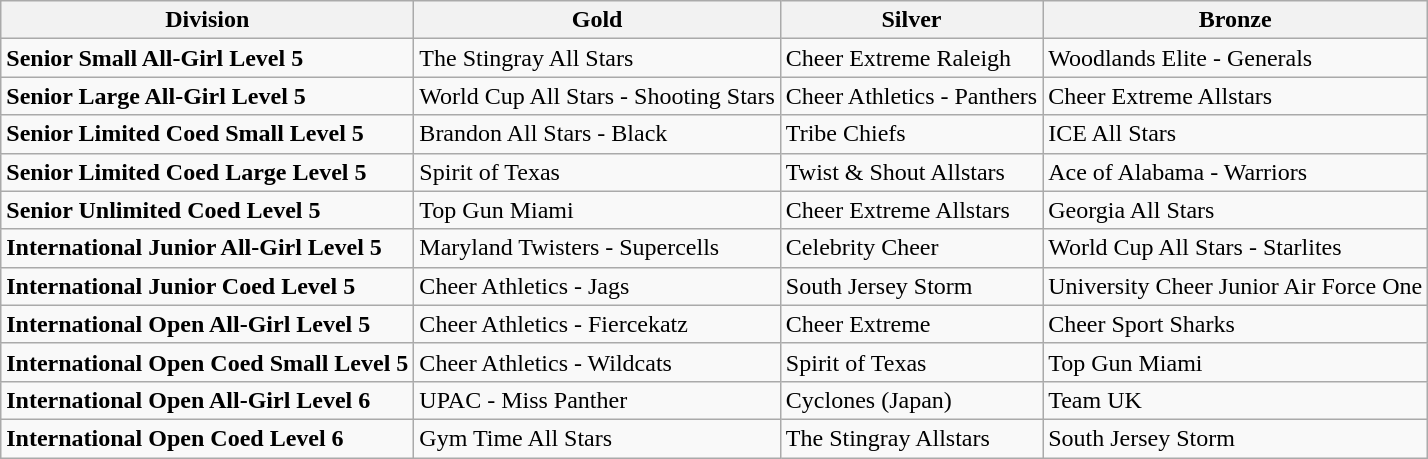<table class="wikitable">
<tr>
<th><strong>Division</strong></th>
<th><strong>Gold</strong></th>
<th><strong>Silver</strong></th>
<th><strong>Bronze</strong></th>
</tr>
<tr>
<td><strong>Senior Small All-Girl Level 5</strong></td>
<td>The Stingray All Stars</td>
<td>Cheer Extreme Raleigh</td>
<td>Woodlands Elite - Generals</td>
</tr>
<tr>
<td><strong>Senior Large All-Girl Level 5</strong></td>
<td>World Cup All Stars - Shooting Stars</td>
<td>Cheer Athletics - Panthers</td>
<td>Cheer Extreme Allstars</td>
</tr>
<tr>
<td><strong>Senior Limited Coed Small Level 5</strong></td>
<td>Brandon All Stars - Black</td>
<td>Tribe Chiefs</td>
<td>ICE All Stars</td>
</tr>
<tr>
<td><strong>Senior Limited Coed Large Level 5</strong></td>
<td>Spirit of Texas</td>
<td>Twist & Shout Allstars</td>
<td>Ace of Alabama - Warriors</td>
</tr>
<tr>
<td><strong>Senior Unlimited Coed Level 5</strong></td>
<td>Top Gun Miami</td>
<td>Cheer Extreme Allstars</td>
<td>Georgia All Stars</td>
</tr>
<tr>
<td><strong>International Junior All-Girl Level 5</strong></td>
<td>Maryland Twisters - Supercells</td>
<td>Celebrity Cheer</td>
<td>World Cup All Stars - Starlites</td>
</tr>
<tr>
<td><strong>International Junior Coed Level 5</strong></td>
<td>Cheer Athletics - Jags</td>
<td>South Jersey Storm</td>
<td>University Cheer Junior Air Force One</td>
</tr>
<tr>
<td><strong>International Open All-Girl Level 5</strong></td>
<td>Cheer Athletics - Fiercekatz</td>
<td>Cheer Extreme</td>
<td>Cheer Sport Sharks</td>
</tr>
<tr>
<td><strong>International Open Coed Small Level 5</strong></td>
<td>Cheer Athletics - Wildcats</td>
<td>Spirit of Texas</td>
<td>Top Gun Miami</td>
</tr>
<tr>
<td><strong>International Open All-Girl Level 6</strong></td>
<td>UPAC - Miss Panther</td>
<td>Cyclones (Japan)</td>
<td>Team UK</td>
</tr>
<tr>
<td><strong>International Open Coed Level 6</strong></td>
<td>Gym Time All Stars</td>
<td>The Stingray Allstars</td>
<td>South Jersey Storm</td>
</tr>
</table>
